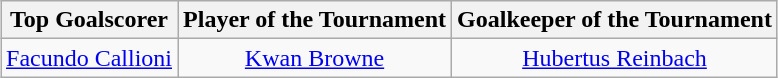<table class=wikitable style="margin:auto; text-align:center">
<tr>
<th>Top Goalscorer</th>
<th>Player of the Tournament</th>
<th>Goalkeeper of the Tournament</th>
</tr>
<tr>
<td> <a href='#'>Facundo Callioni</a></td>
<td> <a href='#'>Kwan Browne</a></td>
<td> <a href='#'>Hubertus Reinbach</a></td>
</tr>
</table>
